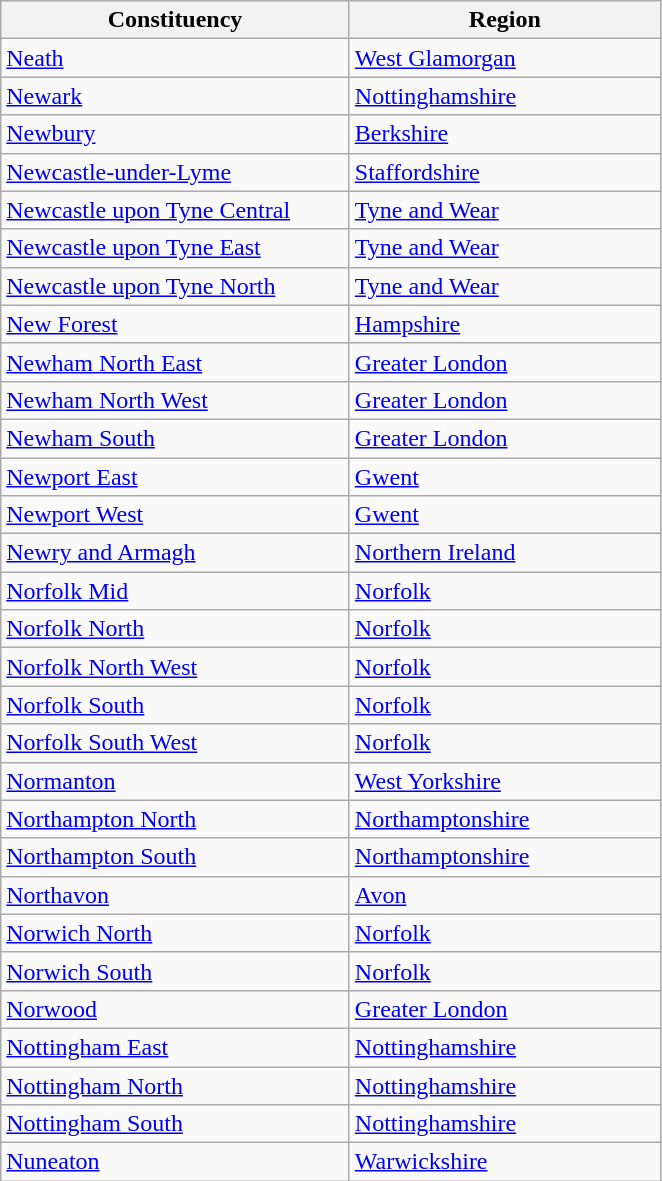<table class="wikitable">
<tr>
<th width="225px">Constituency</th>
<th width="200px">Region</th>
</tr>
<tr>
<td><a href='#'>Neath</a></td>
<td><a href='#'>West Glamorgan</a></td>
</tr>
<tr>
<td><a href='#'>Newark</a></td>
<td><a href='#'>Nottinghamshire</a></td>
</tr>
<tr>
<td><a href='#'>Newbury</a></td>
<td><a href='#'>Berkshire</a></td>
</tr>
<tr>
<td><a href='#'>Newcastle-under-Lyme</a></td>
<td><a href='#'>Staffordshire</a></td>
</tr>
<tr>
<td><a href='#'>Newcastle upon Tyne Central</a></td>
<td><a href='#'>Tyne and Wear</a></td>
</tr>
<tr>
<td><a href='#'>Newcastle upon Tyne East</a></td>
<td><a href='#'>Tyne and Wear</a></td>
</tr>
<tr>
<td><a href='#'>Newcastle upon Tyne North</a></td>
<td><a href='#'>Tyne and Wear</a></td>
</tr>
<tr>
<td><a href='#'>New Forest</a></td>
<td><a href='#'>Hampshire</a></td>
</tr>
<tr>
<td><a href='#'>Newham North East</a></td>
<td><a href='#'>Greater London</a></td>
</tr>
<tr>
<td><a href='#'>Newham North West</a></td>
<td><a href='#'>Greater London</a></td>
</tr>
<tr>
<td><a href='#'>Newham South</a></td>
<td><a href='#'>Greater London</a></td>
</tr>
<tr>
<td><a href='#'>Newport East</a></td>
<td><a href='#'>Gwent</a></td>
</tr>
<tr>
<td><a href='#'>Newport West</a></td>
<td><a href='#'>Gwent</a></td>
</tr>
<tr>
<td><a href='#'>Newry and Armagh</a></td>
<td><a href='#'>Northern Ireland</a></td>
</tr>
<tr>
<td><a href='#'>Norfolk Mid</a></td>
<td><a href='#'>Norfolk</a></td>
</tr>
<tr>
<td><a href='#'>Norfolk North</a></td>
<td><a href='#'>Norfolk</a></td>
</tr>
<tr>
<td><a href='#'>Norfolk North West</a></td>
<td><a href='#'>Norfolk</a></td>
</tr>
<tr>
<td><a href='#'>Norfolk South</a></td>
<td><a href='#'>Norfolk</a></td>
</tr>
<tr>
<td><a href='#'>Norfolk South West</a></td>
<td><a href='#'>Norfolk</a></td>
</tr>
<tr>
<td><a href='#'>Normanton</a></td>
<td><a href='#'>West Yorkshire</a></td>
</tr>
<tr>
<td><a href='#'>Northampton North</a></td>
<td><a href='#'>Northamptonshire</a></td>
</tr>
<tr>
<td><a href='#'>Northampton South</a></td>
<td><a href='#'>Northamptonshire</a></td>
</tr>
<tr>
<td><a href='#'>Northavon</a></td>
<td><a href='#'>Avon</a></td>
</tr>
<tr>
<td><a href='#'>Norwich North</a></td>
<td><a href='#'>Norfolk</a></td>
</tr>
<tr>
<td><a href='#'>Norwich South</a></td>
<td><a href='#'>Norfolk</a></td>
</tr>
<tr>
<td><a href='#'>Norwood</a></td>
<td><a href='#'>Greater London</a></td>
</tr>
<tr>
<td><a href='#'>Nottingham East</a></td>
<td><a href='#'>Nottinghamshire</a></td>
</tr>
<tr>
<td><a href='#'>Nottingham North</a></td>
<td><a href='#'>Nottinghamshire</a></td>
</tr>
<tr>
<td><a href='#'>Nottingham South</a></td>
<td><a href='#'>Nottinghamshire</a></td>
</tr>
<tr>
<td><a href='#'>Nuneaton</a></td>
<td><a href='#'>Warwickshire</a></td>
</tr>
</table>
